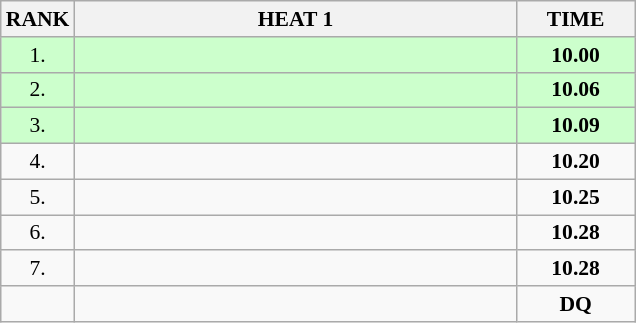<table class="wikitable" style="border-collapse: collapse; font-size: 90%;">
<tr>
<th>RANK</th>
<th style="width: 20em">HEAT 1</th>
<th style="width: 5em">TIME</th>
</tr>
<tr style="background:#ccffcc;">
<td align="center">1.</td>
<td></td>
<td align="center"><strong>10.00</strong></td>
</tr>
<tr style="background:#ccffcc;">
<td align="center">2.</td>
<td></td>
<td align="center"><strong>10.06</strong></td>
</tr>
<tr style="background:#ccffcc;">
<td align="center">3.</td>
<td></td>
<td align="center"><strong>10.09</strong></td>
</tr>
<tr>
<td align="center">4.</td>
<td></td>
<td align="center"><strong>10.20</strong></td>
</tr>
<tr>
<td align="center">5.</td>
<td></td>
<td align="center"><strong>10.25</strong></td>
</tr>
<tr>
<td align="center">6.</td>
<td></td>
<td align="center"><strong>10.28</strong></td>
</tr>
<tr>
<td align="center">7.</td>
<td></td>
<td align="center"><strong>10.28</strong></td>
</tr>
<tr>
<td align="center"></td>
<td></td>
<td align="center"><strong>DQ</strong></td>
</tr>
</table>
